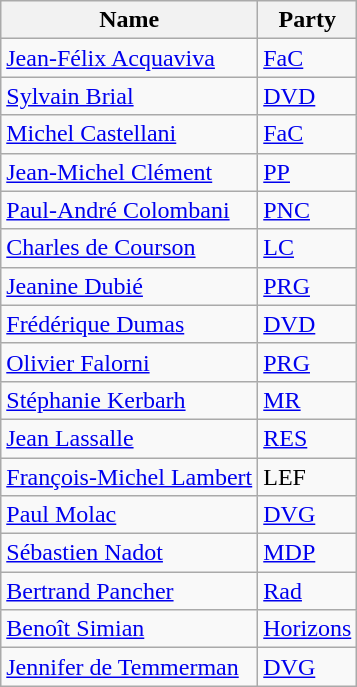<table class="wikitable sortable">
<tr>
<th>Name</th>
<th>Party</th>
</tr>
<tr>
<td><a href='#'>Jean-Félix Acquaviva</a></td>
<td><a href='#'>FaC</a></td>
</tr>
<tr>
<td><a href='#'>Sylvain Brial</a></td>
<td><a href='#'>DVD</a></td>
</tr>
<tr>
<td><a href='#'>Michel Castellani</a></td>
<td><a href='#'>FaC</a></td>
</tr>
<tr>
<td><a href='#'>Jean-Michel Clément</a></td>
<td><a href='#'>PP</a></td>
</tr>
<tr>
<td><a href='#'>Paul-André Colombani</a></td>
<td><a href='#'>PNC</a></td>
</tr>
<tr>
<td><a href='#'>Charles de Courson</a></td>
<td><a href='#'>LC</a></td>
</tr>
<tr>
<td><a href='#'>Jeanine Dubié</a></td>
<td><a href='#'>PRG</a></td>
</tr>
<tr>
<td><a href='#'>Frédérique Dumas</a></td>
<td><a href='#'>DVD</a></td>
</tr>
<tr>
<td><a href='#'>Olivier Falorni</a></td>
<td><a href='#'>PRG</a></td>
</tr>
<tr>
<td><a href='#'>Stéphanie Kerbarh</a></td>
<td><a href='#'>MR</a></td>
</tr>
<tr>
<td><a href='#'>Jean Lassalle</a></td>
<td><a href='#'>RES</a></td>
</tr>
<tr>
<td><a href='#'>François-Michel Lambert</a></td>
<td>LEF</td>
</tr>
<tr>
<td><a href='#'>Paul Molac</a></td>
<td><a href='#'>DVG</a></td>
</tr>
<tr>
<td><a href='#'>Sébastien Nadot</a></td>
<td><a href='#'>MDP</a></td>
</tr>
<tr>
<td><a href='#'>Bertrand Pancher</a></td>
<td><a href='#'>Rad</a></td>
</tr>
<tr>
<td><a href='#'>Benoît Simian</a></td>
<td><a href='#'>Horizons</a></td>
</tr>
<tr>
<td><a href='#'>Jennifer de Temmerman</a></td>
<td><a href='#'>DVG</a></td>
</tr>
</table>
